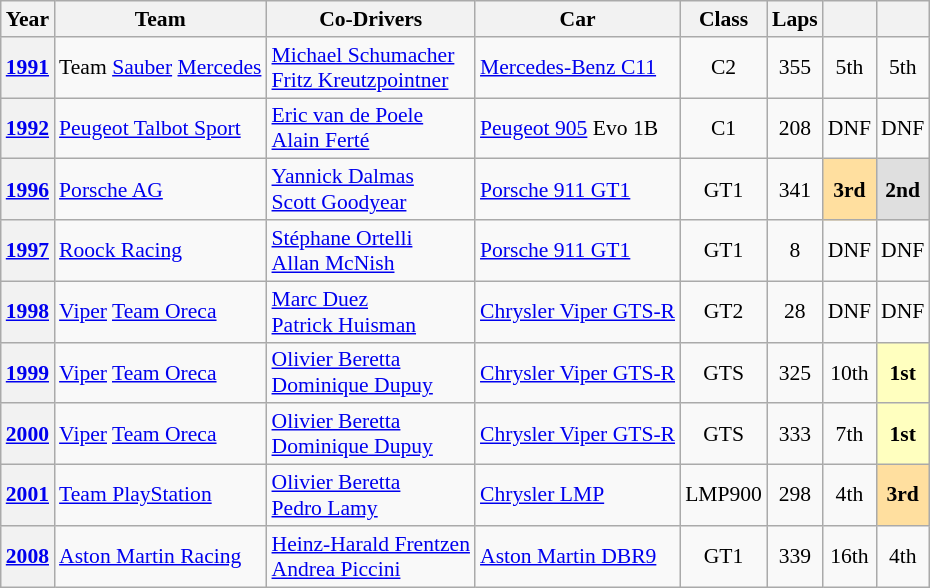<table class="wikitable" style="text-align:center; font-size:90%">
<tr>
<th>Year</th>
<th>Team</th>
<th>Co-Drivers</th>
<th>Car</th>
<th>Class</th>
<th>Laps</th>
<th></th>
<th></th>
</tr>
<tr>
<th><a href='#'>1991</a></th>
<td align="left" nowrap> Team <a href='#'>Sauber</a> <a href='#'>Mercedes</a></td>
<td align="left" nowrap> <a href='#'>Michael Schumacher</a><br> <a href='#'>Fritz Kreutzpointner</a></td>
<td align="left" nowrap><a href='#'>Mercedes-Benz C11</a></td>
<td>C2</td>
<td>355</td>
<td>5th</td>
<td>5th</td>
</tr>
<tr>
<th><a href='#'>1992</a></th>
<td align="left" nowrap> <a href='#'>Peugeot Talbot Sport</a></td>
<td align="left" nowrap> <a href='#'>Eric van de Poele</a><br> <a href='#'>Alain Ferté</a></td>
<td align="left" nowrap><a href='#'>Peugeot 905</a> Evo 1B</td>
<td>C1</td>
<td>208</td>
<td>DNF</td>
<td>DNF</td>
</tr>
<tr>
<th><a href='#'>1996</a></th>
<td align="left" nowrap> <a href='#'>Porsche AG</a></td>
<td align="left" nowrap> <a href='#'>Yannick Dalmas</a><br> <a href='#'>Scott Goodyear</a></td>
<td align="left" nowrap><a href='#'>Porsche 911 GT1</a></td>
<td>GT1</td>
<td>341</td>
<td style="background:#FFDF9F;"><strong>3rd</strong></td>
<td style="background:#DFDFDF;"><strong>2nd</strong></td>
</tr>
<tr>
<th><a href='#'>1997</a></th>
<td align="left" nowrap> <a href='#'>Roock Racing</a></td>
<td align="left" nowrap> <a href='#'>Stéphane Ortelli</a><br> <a href='#'>Allan McNish</a></td>
<td align="left" nowrap><a href='#'>Porsche 911 GT1</a></td>
<td>GT1</td>
<td>8</td>
<td>DNF</td>
<td>DNF</td>
</tr>
<tr>
<th><a href='#'>1998</a></th>
<td align="left" nowrap> <a href='#'>Viper</a> <a href='#'>Team Oreca</a></td>
<td align="left" nowrap> <a href='#'>Marc Duez</a><br> <a href='#'>Patrick Huisman</a></td>
<td align="left" nowrap><a href='#'>Chrysler Viper GTS-R</a></td>
<td>GT2</td>
<td>28</td>
<td>DNF</td>
<td>DNF</td>
</tr>
<tr>
<th><a href='#'>1999</a></th>
<td align="left" nowrap> <a href='#'>Viper</a> <a href='#'>Team Oreca</a></td>
<td align="left" nowrap> <a href='#'>Olivier Beretta</a><br> <a href='#'>Dominique Dupuy</a></td>
<td align="left" nowrap><a href='#'>Chrysler Viper GTS-R</a></td>
<td>GTS</td>
<td>325</td>
<td>10th</td>
<td style="background:#FFFFBF;"><strong>1st</strong></td>
</tr>
<tr>
<th><a href='#'>2000</a></th>
<td align="left" nowrap> <a href='#'>Viper</a> <a href='#'>Team Oreca</a></td>
<td align="left" nowrap> <a href='#'>Olivier Beretta</a><br> <a href='#'>Dominique Dupuy</a></td>
<td align="left" nowrap><a href='#'>Chrysler Viper GTS-R</a></td>
<td>GTS</td>
<td>333</td>
<td>7th</td>
<td style="background:#FFFFBF;"><strong>1st</strong></td>
</tr>
<tr>
<th><a href='#'>2001</a></th>
<td align="left"> <a href='#'>Team PlayStation</a></td>
<td align="left"> <a href='#'>Olivier Beretta</a><br> <a href='#'>Pedro Lamy</a></td>
<td align="left"><a href='#'>Chrysler LMP</a></td>
<td>LMP900</td>
<td>298</td>
<td>4th</td>
<td style="background:#FFDF9F;"><strong>3rd</strong></td>
</tr>
<tr>
<th><a href='#'>2008</a></th>
<td align="left" nowrap> <a href='#'>Aston Martin Racing</a></td>
<td align="left" nowrap> <a href='#'>Heinz-Harald Frentzen</a><br> <a href='#'>Andrea Piccini</a></td>
<td align="left" nowrap><a href='#'>Aston Martin DBR9</a></td>
<td>GT1</td>
<td>339</td>
<td>16th</td>
<td>4th</td>
</tr>
</table>
